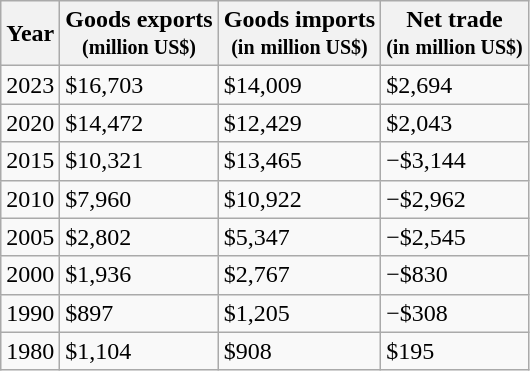<table class="wikitable">
<tr>
<th>Year</th>
<th>Goods exports<br><small>(million US$)</small></th>
<th>Goods imports<br><small>(in</small> <small>million US$)</small></th>
<th>Net trade<br><small>(in</small> <small>million US$)</small></th>
</tr>
<tr>
<td>2023</td>
<td>$16,703</td>
<td>$14,009</td>
<td>$2,694</td>
</tr>
<tr>
<td>2020</td>
<td>$14,472</td>
<td>$12,429</td>
<td>$2,043</td>
</tr>
<tr>
<td>2015</td>
<td>$10,321</td>
<td>$13,465</td>
<td>−$3,144</td>
</tr>
<tr>
<td>2010</td>
<td>$7,960</td>
<td>$10,922</td>
<td>−$2,962</td>
</tr>
<tr>
<td>2005</td>
<td>$2,802</td>
<td>$5,347</td>
<td>−$2,545</td>
</tr>
<tr>
<td>2000</td>
<td>$1,936</td>
<td>$2,767</td>
<td>−$830</td>
</tr>
<tr>
<td>1990</td>
<td>$897</td>
<td>$1,205</td>
<td>−$308</td>
</tr>
<tr>
<td>1980</td>
<td>$1,104</td>
<td>$908</td>
<td>$195</td>
</tr>
</table>
